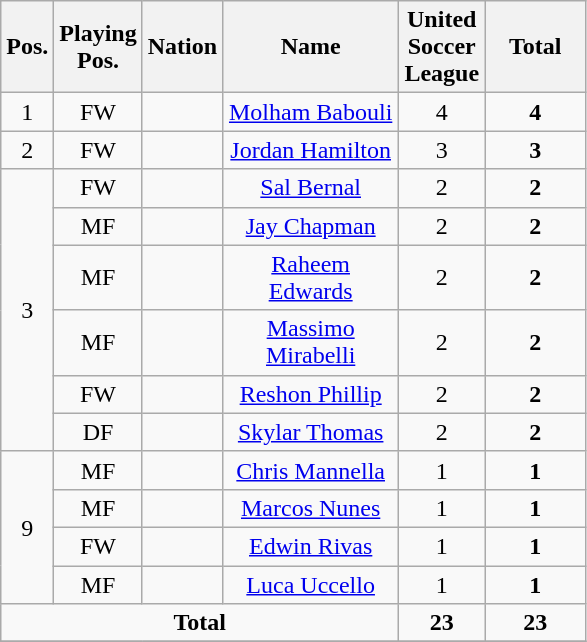<table class="wikitable sortable" style="font-size:100%; text-align:center">
<tr>
<th width=15>Pos.</th>
<th width=15>Playing Pos.</th>
<th width=15>Nation</th>
<th width=110>Name</th>
<th width=50>United Soccer League</th>
<th width=60>Total</th>
</tr>
<tr>
<td>1</td>
<td>FW</td>
<td></td>
<td><a href='#'>Molham Babouli</a></td>
<td>4</td>
<td><strong>4</strong></td>
</tr>
<tr>
<td>2</td>
<td>FW</td>
<td></td>
<td><a href='#'>Jordan Hamilton</a></td>
<td>3</td>
<td><strong>3</strong></td>
</tr>
<tr>
<td rowspan=6>3</td>
<td>FW</td>
<td></td>
<td><a href='#'>Sal Bernal</a></td>
<td>2</td>
<td><strong>2</strong></td>
</tr>
<tr>
<td>MF</td>
<td></td>
<td><a href='#'>Jay Chapman</a></td>
<td>2</td>
<td><strong>2</strong></td>
</tr>
<tr>
<td>MF</td>
<td></td>
<td><a href='#'>Raheem Edwards</a></td>
<td>2</td>
<td><strong>2</strong></td>
</tr>
<tr>
<td>MF</td>
<td></td>
<td><a href='#'>Massimo Mirabelli</a></td>
<td>2</td>
<td><strong>2</strong></td>
</tr>
<tr>
<td>FW</td>
<td></td>
<td><a href='#'>Reshon Phillip</a></td>
<td>2</td>
<td><strong>2</strong></td>
</tr>
<tr>
<td>DF</td>
<td></td>
<td><a href='#'>Skylar Thomas</a></td>
<td>2</td>
<td><strong>2</strong></td>
</tr>
<tr>
<td rowspan=4>9</td>
<td>MF</td>
<td></td>
<td><a href='#'>Chris Mannella</a></td>
<td>1</td>
<td><strong>1</strong></td>
</tr>
<tr>
<td>MF</td>
<td></td>
<td><a href='#'>Marcos Nunes</a></td>
<td>1</td>
<td><strong>1</strong></td>
</tr>
<tr>
<td>FW</td>
<td></td>
<td><a href='#'>Edwin Rivas</a></td>
<td>1</td>
<td><strong>1</strong></td>
</tr>
<tr>
<td>MF</td>
<td></td>
<td><a href='#'>Luca Uccello</a></td>
<td>1</td>
<td><strong>1</strong></td>
</tr>
<tr>
<td colspan=4><strong>Total</strong></td>
<td><strong>23</strong></td>
<td><strong>23</strong></td>
</tr>
<tr>
</tr>
</table>
